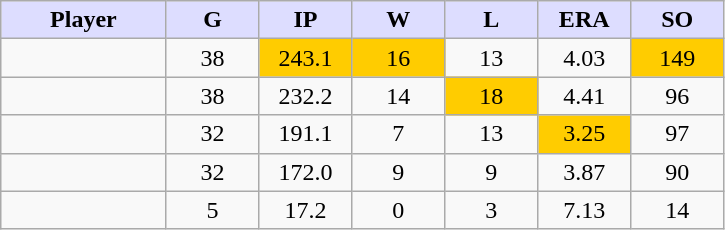<table class="wikitable sortable">
<tr>
<th style="background:#ddf; width:16%;">Player</th>
<th style="background:#ddf; width:9%;">G</th>
<th style="background:#ddf; width:9%;">IP</th>
<th style="background:#ddf; width:9%;">W</th>
<th style="background:#ddf; width:9%;">L</th>
<th style="background:#ddf; width:9%;">ERA</th>
<th style="background:#ddf; width:9%;">SO</th>
</tr>
<tr style="text-align:center;">
<td></td>
<td>38</td>
<td style="background:#fc0;">243.1</td>
<td style="background:#fc0;">16</td>
<td>13</td>
<td>4.03</td>
<td style="background:#fc0;">149</td>
</tr>
<tr style="text-align:center;">
<td></td>
<td>38</td>
<td>232.2</td>
<td>14</td>
<td style="background:#fc0;">18</td>
<td>4.41</td>
<td>96</td>
</tr>
<tr style="text-align:center;">
<td></td>
<td>32</td>
<td>191.1</td>
<td>7</td>
<td>13</td>
<td style="background:#fc0;">3.25</td>
<td>97</td>
</tr>
<tr style="text-align:center;">
<td></td>
<td>32</td>
<td>172.0</td>
<td>9</td>
<td>9</td>
<td>3.87</td>
<td>90</td>
</tr>
<tr style="text-align:center;">
<td></td>
<td>5</td>
<td>17.2</td>
<td>0</td>
<td>3</td>
<td>7.13</td>
<td>14</td>
</tr>
</table>
